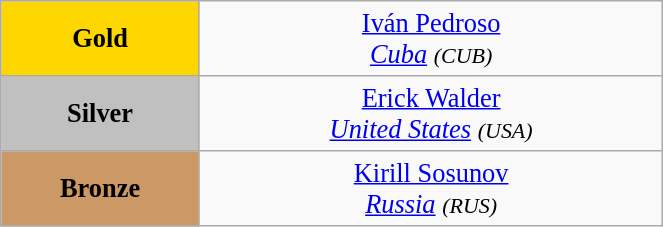<table class="wikitable" style=" text-align:center; font-size:110%;" width="35%">
<tr>
<td bgcolor="gold"><strong>Gold</strong></td>
<td> <a href='#'>Iván Pedroso</a><br><em><a href='#'>Cuba</a> <small>(CUB)</small></em></td>
</tr>
<tr>
<td bgcolor="silver"><strong>Silver</strong></td>
<td> <a href='#'>Erick Walder</a><br><em><a href='#'>United States</a> <small>(USA)</small></em></td>
</tr>
<tr>
<td bgcolor="CC9966"><strong>Bronze</strong></td>
<td> <a href='#'>Kirill Sosunov</a><br><em><a href='#'>Russia</a> <small>(RUS)</small></em></td>
</tr>
</table>
